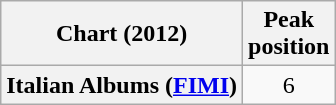<table class="wikitable sortable plainrowheaders" style="text-align:center">
<tr>
<th>Chart (2012)</th>
<th>Peak<br>position</th>
</tr>
<tr>
<th scope="row">Italian Albums (<a href='#'>FIMI</a>)</th>
<td>6</td>
</tr>
</table>
